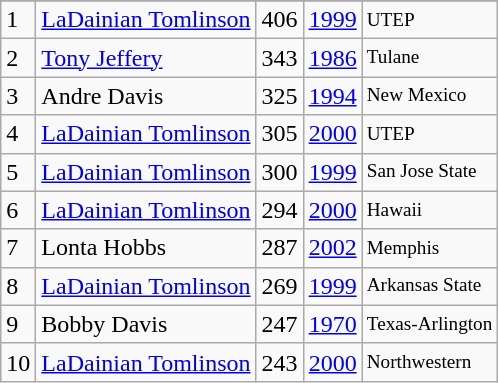<table class="wikitable">
<tr>
</tr>
<tr>
<td>1</td>
<td><a href='#'>LaDainian Tomlinson</a></td>
<td>406</td>
<td><a href='#'>1999</a></td>
<td style="font-size:80%;">UTEP</td>
</tr>
<tr>
<td>2</td>
<td><a href='#'>Tony Jeffery</a></td>
<td>343</td>
<td><a href='#'>1986</a></td>
<td style="font-size:80%;">Tulane</td>
</tr>
<tr>
<td>3</td>
<td>Andre Davis</td>
<td>325</td>
<td><a href='#'>1994</a></td>
<td style="font-size:80%;">New Mexico</td>
</tr>
<tr>
<td>4</td>
<td><a href='#'>LaDainian Tomlinson</a></td>
<td>305</td>
<td><a href='#'>2000</a></td>
<td style="font-size:80%;">UTEP</td>
</tr>
<tr>
<td>5</td>
<td><a href='#'>LaDainian Tomlinson</a></td>
<td>300</td>
<td><a href='#'>1999</a></td>
<td style="font-size:80%;">San Jose State</td>
</tr>
<tr>
<td>6</td>
<td><a href='#'>LaDainian Tomlinson</a></td>
<td>294</td>
<td><a href='#'>2000</a></td>
<td style="font-size:80%;">Hawaii</td>
</tr>
<tr>
<td>7</td>
<td>Lonta Hobbs</td>
<td>287</td>
<td><a href='#'>2002</a></td>
<td style="font-size:80%;">Memphis</td>
</tr>
<tr>
<td>8</td>
<td><a href='#'>LaDainian Tomlinson</a></td>
<td>269</td>
<td><a href='#'>1999</a></td>
<td style="font-size:80%;">Arkansas State</td>
</tr>
<tr>
<td>9</td>
<td>Bobby Davis</td>
<td>247</td>
<td><a href='#'>1970</a></td>
<td style="font-size:80%;">Texas-Arlington</td>
</tr>
<tr>
<td>10</td>
<td><a href='#'>LaDainian Tomlinson</a></td>
<td>243</td>
<td><a href='#'>2000</a></td>
<td style="font-size:80%;">Northwestern</td>
</tr>
</table>
